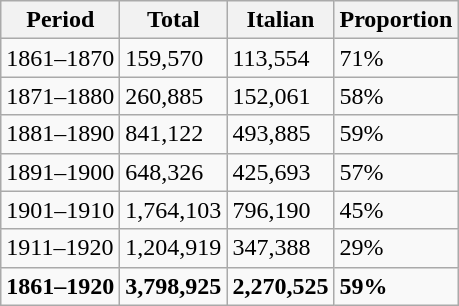<table class=wikitable>
<tr>
<th>Period</th>
<th>Total</th>
<th>Italian</th>
<th>Proportion</th>
</tr>
<tr>
<td>1861–1870</td>
<td>159,570</td>
<td>113,554</td>
<td>71%</td>
</tr>
<tr>
<td>1871–1880</td>
<td>260,885</td>
<td>152,061</td>
<td>58%</td>
</tr>
<tr>
<td>1881–1890</td>
<td>841,122</td>
<td>493,885</td>
<td>59%</td>
</tr>
<tr>
<td>1891–1900</td>
<td>648,326</td>
<td>425,693</td>
<td>57%</td>
</tr>
<tr>
<td>1901–1910</td>
<td>1,764,103</td>
<td>796,190</td>
<td>45%</td>
</tr>
<tr>
<td>1911–1920</td>
<td>1,204,919</td>
<td>347,388</td>
<td>29%</td>
</tr>
<tr>
<td><strong>1861–1920</strong></td>
<td><strong>3,798,925</strong></td>
<td><strong>2,270,525</strong></td>
<td><strong>59%</strong></td>
</tr>
</table>
